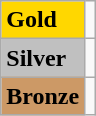<table class="wikitable">
<tr>
<td bgcolor="#ffd700"><strong>Gold</strong></td>
<td></td>
</tr>
<tr>
<td bgcolor="#c0c0c0"><strong>Silver</strong></td>
<td></td>
</tr>
<tr>
<td bgcolor="#cc9966"><strong>Bronze</strong></td>
<td></td>
</tr>
</table>
